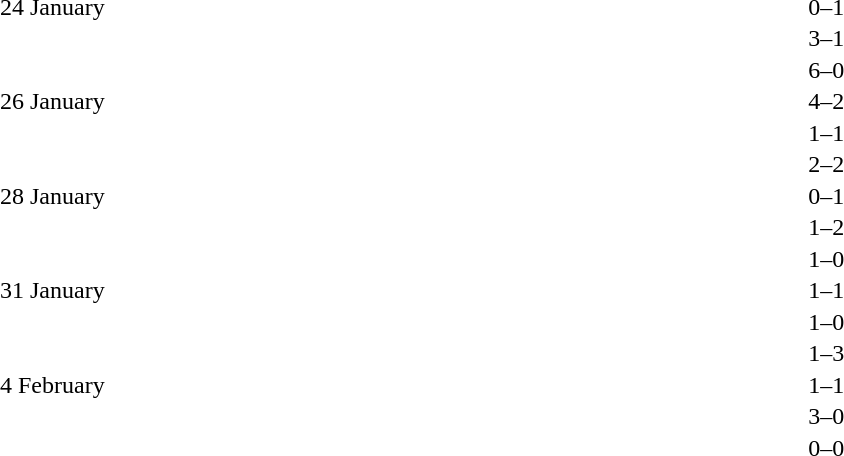<table cellspacing=1 width=70%>
<tr>
<th width=25%></th>
<th width=30%></th>
<th width=15%></th>
<th width=30%></th>
</tr>
<tr>
<td>24 January</td>
<td align=right></td>
<td align=center>0–1</td>
<td></td>
</tr>
<tr>
<td></td>
<td align=right></td>
<td align=center>3–1</td>
<td></td>
</tr>
<tr>
<td></td>
<td align=right></td>
<td align=center>6–0</td>
<td></td>
</tr>
<tr>
<td>26 January</td>
<td align=right></td>
<td align=center>4–2</td>
<td></td>
</tr>
<tr>
<td></td>
<td align=right></td>
<td align=center>1–1</td>
<td></td>
</tr>
<tr>
<td></td>
<td align=right></td>
<td align=center>2–2</td>
<td></td>
</tr>
<tr>
<td>28 January</td>
<td align=right></td>
<td align=center>0–1</td>
<td></td>
</tr>
<tr>
<td></td>
<td align=right></td>
<td align=center>1–2</td>
<td></td>
</tr>
<tr>
<td></td>
<td align=right></td>
<td align=center>1–0</td>
<td></td>
</tr>
<tr>
<td>31 January</td>
<td align=right></td>
<td align=center>1–1</td>
<td></td>
</tr>
<tr>
<td></td>
<td align=right></td>
<td align=center>1–0</td>
<td></td>
</tr>
<tr>
<td></td>
<td align=right></td>
<td align=center>1–3</td>
<td></td>
</tr>
<tr>
<td>4 February</td>
<td align=right></td>
<td align=center>1–1</td>
<td></td>
</tr>
<tr>
<td></td>
<td align=right></td>
<td align=center>3–0</td>
<td></td>
</tr>
<tr>
<td></td>
<td align=right></td>
<td align=center>0–0</td>
<td></td>
</tr>
</table>
